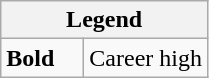<table class="wikitable">
<tr>
<th colspan="2">Legend</th>
</tr>
<tr>
<td style="width:3em;"><strong>Bold</strong></td>
<td>Career high</td>
</tr>
</table>
